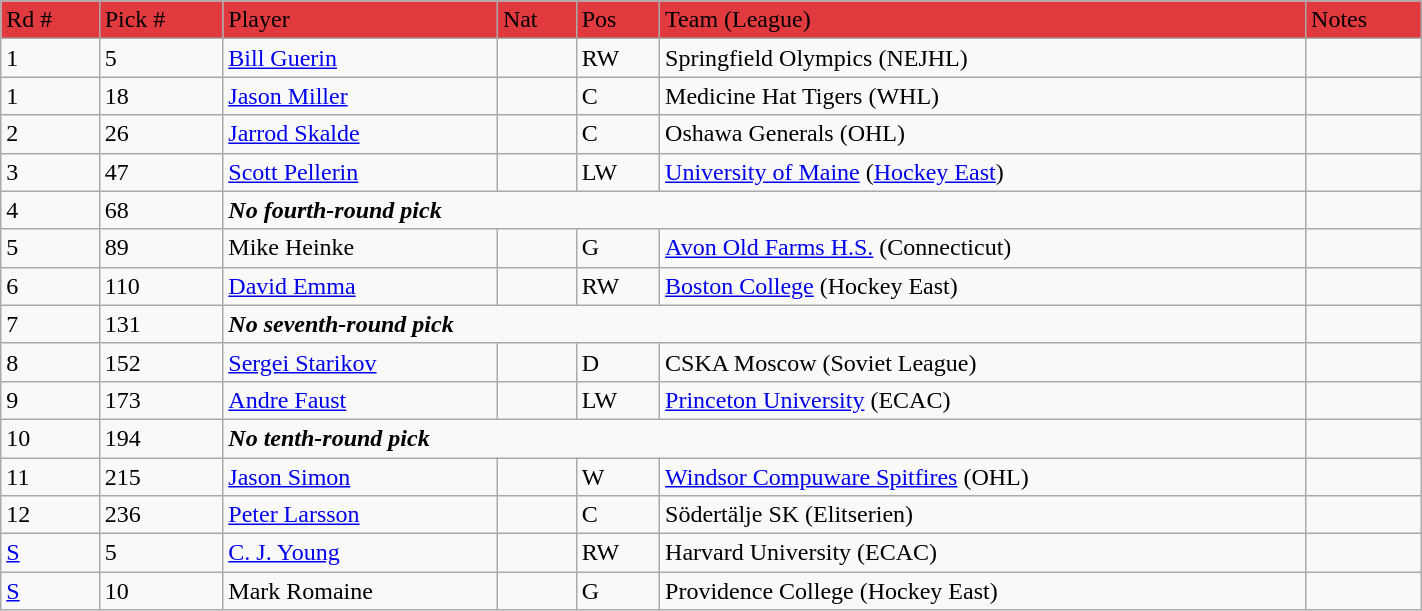<table class="wikitable" style="width: 75%">
<tr style="background:#e13a3e;">
<td>Rd #</td>
<td>Pick #</td>
<td>Player</td>
<td>Nat</td>
<td>Pos</td>
<td>Team (League)</td>
<td>Notes</td>
</tr>
<tr>
<td>1</td>
<td>5</td>
<td><a href='#'>Bill Guerin</a></td>
<td></td>
<td>RW</td>
<td>Springfield Olympics (NEJHL)</td>
<td></td>
</tr>
<tr>
<td>1</td>
<td>18</td>
<td><a href='#'>Jason Miller</a></td>
<td></td>
<td>C</td>
<td>Medicine Hat Tigers (WHL)</td>
<td></td>
</tr>
<tr>
<td>2</td>
<td>26</td>
<td><a href='#'>Jarrod Skalde</a></td>
<td></td>
<td>C</td>
<td>Oshawa Generals (OHL)</td>
<td></td>
</tr>
<tr>
<td>3</td>
<td>47</td>
<td><a href='#'>Scott Pellerin</a></td>
<td></td>
<td>LW</td>
<td><a href='#'>University of Maine</a> (<a href='#'>Hockey East</a>)</td>
<td></td>
</tr>
<tr>
<td>4</td>
<td>68</td>
<td colspan="4"><strong><em>No fourth-round pick</em></strong></td>
<td></td>
</tr>
<tr>
<td>5</td>
<td>89</td>
<td>Mike Heinke</td>
<td></td>
<td>G</td>
<td><a href='#'>Avon Old Farms H.S.</a> (Connecticut)</td>
<td></td>
</tr>
<tr>
<td>6</td>
<td>110</td>
<td><a href='#'>David Emma</a></td>
<td></td>
<td>RW</td>
<td><a href='#'>Boston College</a> (Hockey East)</td>
<td></td>
</tr>
<tr>
<td>7</td>
<td>131</td>
<td colspan="4"><strong><em>No seventh-round pick</em></strong></td>
<td></td>
</tr>
<tr>
<td>8</td>
<td>152</td>
<td><a href='#'>Sergei Starikov</a></td>
<td></td>
<td>D</td>
<td>CSKA Moscow (Soviet League)</td>
<td></td>
</tr>
<tr>
<td>9</td>
<td>173</td>
<td><a href='#'>Andre Faust</a></td>
<td></td>
<td>LW</td>
<td><a href='#'>Princeton University</a> (ECAC)</td>
<td></td>
</tr>
<tr>
<td>10</td>
<td>194</td>
<td colspan="4"><strong><em>No tenth-round pick</em></strong></td>
<td></td>
</tr>
<tr>
<td>11</td>
<td>215</td>
<td><a href='#'>Jason Simon</a></td>
<td></td>
<td>W</td>
<td><a href='#'>Windsor Compuware Spitfires</a> (OHL)</td>
<td></td>
</tr>
<tr>
<td>12</td>
<td>236</td>
<td><a href='#'>Peter Larsson</a></td>
<td></td>
<td>C</td>
<td>Södertälje SK (Elitserien)</td>
<td></td>
</tr>
<tr>
<td><a href='#'>S</a></td>
<td>5</td>
<td><a href='#'>C. J. Young</a></td>
<td></td>
<td>RW</td>
<td>Harvard University (ECAC)</td>
<td></td>
</tr>
<tr>
<td><a href='#'>S</a></td>
<td>10</td>
<td>Mark Romaine</td>
<td></td>
<td>G</td>
<td>Providence College (Hockey East)</td>
<td></td>
</tr>
</table>
